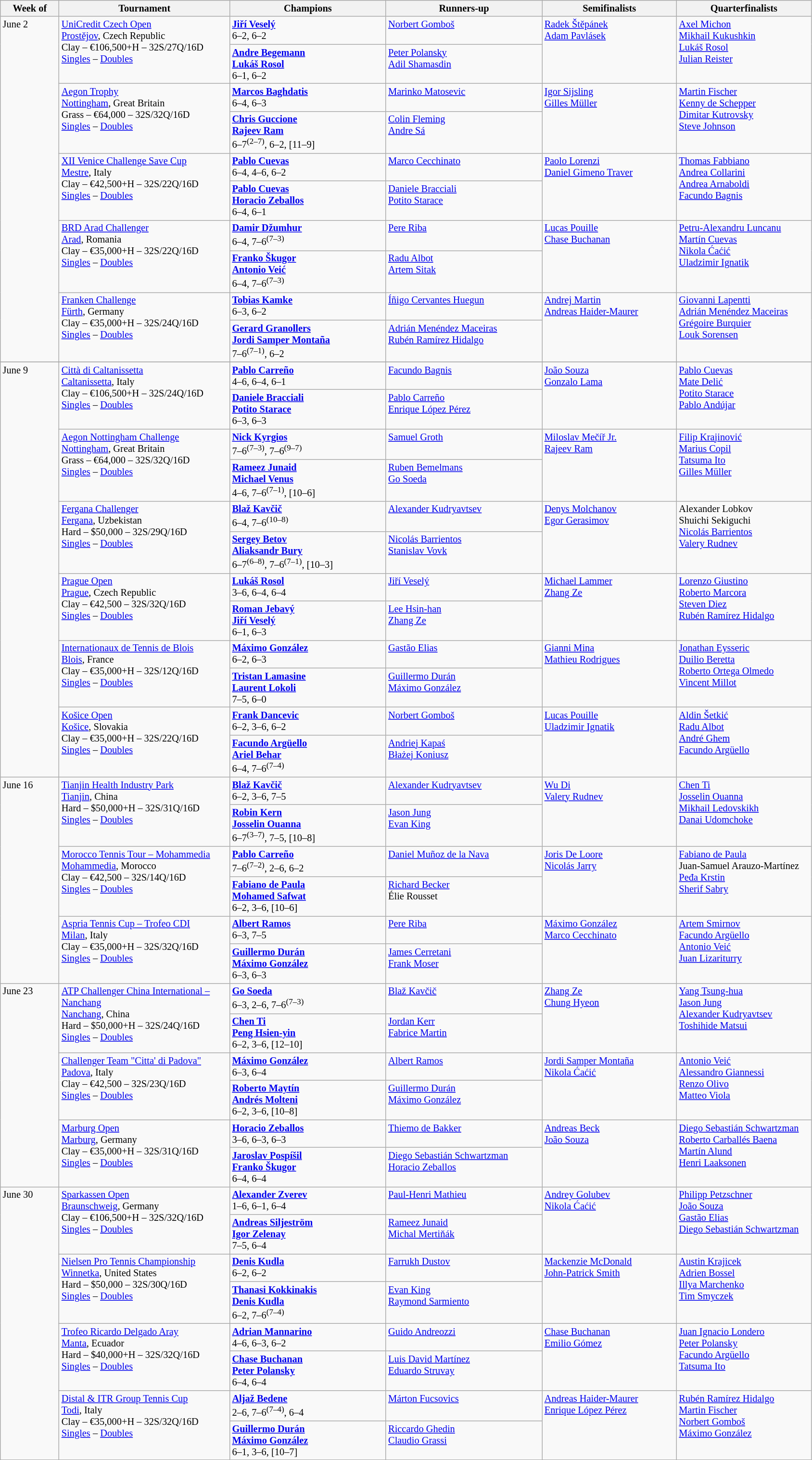<table class="wikitable" style="font-size:85%;">
<tr>
<th width="75">Week of</th>
<th width="230">Tournament</th>
<th width="210">Champions</th>
<th width="210">Runners-up</th>
<th width="180">Semifinalists</th>
<th width="180">Quarterfinalists</th>
</tr>
<tr valign=top>
<td rowspan=10>June 2</td>
<td rowspan=2><a href='#'>UniCredit Czech Open</a><br><a href='#'>Prostějov</a>, Czech Republic<br>Clay – €106,500+H – 32S/27Q/16D<br> <a href='#'>Singles</a> – <a href='#'>Doubles</a></td>
<td> <strong><a href='#'>Jiří Veselý</a></strong><br>6–2, 6–2</td>
<td> <a href='#'>Norbert Gomboš</a></td>
<td rowspan=2> <a href='#'>Radek Štěpánek</a> <br>  <a href='#'>Adam Pavlásek</a></td>
<td rowspan=2> <a href='#'>Axel Michon</a> <br> <a href='#'>Mikhail Kukushkin</a> <br>  <a href='#'>Lukáš Rosol</a> <br>  <a href='#'>Julian Reister</a></td>
</tr>
<tr valign=top>
<td> <strong><a href='#'>Andre Begemann</a></strong><br> <strong><a href='#'>Lukáš Rosol</a></strong><br>6–1, 6–2</td>
<td> <a href='#'>Peter Polansky</a><br> <a href='#'>Adil Shamasdin</a></td>
</tr>
<tr valign=top>
<td rowspan=2><a href='#'>Aegon Trophy</a><br><a href='#'>Nottingham</a>, Great Britain<br>Grass – €64,000 – 32S/32Q/16D<br> <a href='#'>Singles</a> – <a href='#'>Doubles</a></td>
<td> <strong><a href='#'>Marcos Baghdatis</a></strong><br>6–4, 6–3</td>
<td> <a href='#'>Marinko Matosevic</a></td>
<td rowspan=2> <a href='#'>Igor Sijsling</a> <br>  <a href='#'>Gilles Müller</a></td>
<td rowspan=2> <a href='#'>Martin Fischer</a> <br> <a href='#'>Kenny de Schepper</a> <br> <a href='#'>Dimitar Kutrovsky</a> <br>  <a href='#'>Steve Johnson</a></td>
</tr>
<tr valign=top>
<td> <strong><a href='#'>Chris Guccione</a></strong><br> <strong><a href='#'>Rajeev Ram</a></strong><br>6–7<sup>(2–7)</sup>, 6–2, [11–9]</td>
<td> <a href='#'>Colin Fleming</a><br> <a href='#'>Andre Sá</a></td>
</tr>
<tr valign=top>
<td rowspan=2><a href='#'>XII Venice Challenge Save Cup</a><br><a href='#'>Mestre</a>, Italy<br>Clay – €42,500+H – 32S/22Q/16D<br> <a href='#'>Singles</a> – <a href='#'>Doubles</a></td>
<td> <strong><a href='#'>Pablo Cuevas</a></strong><br>6–4, 4–6, 6–2</td>
<td> <a href='#'>Marco Cecchinato</a></td>
<td rowspan=2> <a href='#'>Paolo Lorenzi</a> <br>  <a href='#'>Daniel Gimeno Traver</a></td>
<td rowspan=2> <a href='#'>Thomas Fabbiano</a> <br> <a href='#'>Andrea Collarini</a> <br> <a href='#'>Andrea Arnaboldi</a> <br>  <a href='#'>Facundo Bagnis</a></td>
</tr>
<tr valign=top>
<td> <strong><a href='#'>Pablo Cuevas</a></strong><br> <strong><a href='#'>Horacio Zeballos</a></strong><br> 6–4, 6–1</td>
<td> <a href='#'>Daniele Bracciali</a><br> <a href='#'>Potito Starace</a></td>
</tr>
<tr valign=top>
<td rowspan=2><a href='#'>BRD Arad Challenger</a><br><a href='#'>Arad</a>, Romania<br>Clay – €35,000+H – 32S/22Q/16D<br> <a href='#'>Singles</a> – <a href='#'>Doubles</a></td>
<td> <strong><a href='#'>Damir Džumhur</a></strong><br>6–4, 7–6<sup>(7–3)</sup></td>
<td> <a href='#'>Pere Riba</a></td>
<td rowspan=2> <a href='#'>Lucas Pouille</a> <br>  <a href='#'>Chase Buchanan</a></td>
<td rowspan=2> <a href='#'>Petru-Alexandru Luncanu</a> <br> <a href='#'>Martín Cuevas</a> <br> <a href='#'>Nikola Ćaćić</a> <br>  <a href='#'>Uladzimir Ignatik</a></td>
</tr>
<tr valign=top>
<td> <strong><a href='#'>Franko Škugor</a></strong><br> <strong><a href='#'>Antonio Veić</a></strong><br>6–4, 7–6<sup>(7–3)</sup></td>
<td> <a href='#'>Radu Albot</a><br> <a href='#'>Artem Sitak</a></td>
</tr>
<tr valign=top>
<td rowspan=2><a href='#'>Franken Challenge</a><br><a href='#'>Fürth</a>, Germany<br>Clay – €35,000+H – 32S/24Q/16D<br> <a href='#'>Singles</a> – <a href='#'>Doubles</a></td>
<td> <strong><a href='#'>Tobias Kamke</a></strong><br>6–3, 6–2</td>
<td> <a href='#'>Íñigo Cervantes Huegun</a></td>
<td rowspan=2> <a href='#'>Andrej Martin</a> <br>  <a href='#'>Andreas Haider-Maurer</a></td>
<td rowspan=2> <a href='#'>Giovanni Lapentti</a> <br> <a href='#'>Adrián Menéndez Maceiras</a> <br> <a href='#'>Grégoire Burquier</a> <br>  <a href='#'>Louk Sorensen</a></td>
</tr>
<tr valign=top>
<td> <strong><a href='#'>Gerard Granollers</a></strong><br> <strong><a href='#'>Jordi Samper Montaña</a></strong><br> 7–6<sup>(7–1)</sup>, 6–2</td>
<td> <a href='#'>Adrián Menéndez Maceiras</a><br> <a href='#'>Rubén Ramírez Hidalgo</a></td>
</tr>
<tr valign=top>
</tr>
<tr valign=top>
<td rowspan=12>June 9</td>
<td rowspan=2><a href='#'>Città di Caltanissetta</a><br><a href='#'>Caltanissetta</a>, Italy<br>Clay – €106,500+H – 32S/24Q/16D<br> <a href='#'>Singles</a> – <a href='#'>Doubles</a></td>
<td> <strong><a href='#'>Pablo Carreño</a></strong><br>4–6, 6–4, 6–1</td>
<td> <a href='#'>Facundo Bagnis</a></td>
<td rowspan=2> <a href='#'>João Souza</a> <br>  <a href='#'>Gonzalo Lama</a></td>
<td rowspan=2> <a href='#'>Pablo Cuevas</a> <br> <a href='#'>Mate Delić</a> <br> <a href='#'>Potito Starace</a> <br>  <a href='#'>Pablo Andújar</a></td>
</tr>
<tr valign=top>
<td> <strong><a href='#'>Daniele Bracciali</a></strong><br> <strong><a href='#'>Potito Starace</a></strong><br>6–3, 6–3</td>
<td> <a href='#'>Pablo Carreño</a><br> <a href='#'>Enrique López Pérez</a></td>
</tr>
<tr valign=top>
<td rowspan=2><a href='#'>Aegon Nottingham Challenge</a><br><a href='#'>Nottingham</a>, Great Britain<br>Grass – €64,000 – 32S/32Q/16D<br> <a href='#'>Singles</a> – <a href='#'>Doubles</a></td>
<td> <strong><a href='#'>Nick Kyrgios</a></strong><br>7–6<sup>(7–3)</sup>, 7–6<sup>(9–7)</sup></td>
<td> <a href='#'>Samuel Groth</a></td>
<td rowspan=2> <a href='#'>Miloslav Mečíř Jr.</a> <br>  <a href='#'>Rajeev Ram</a></td>
<td rowspan=2> <a href='#'>Filip Krajinović</a> <br> <a href='#'>Marius Copil</a> <br> <a href='#'>Tatsuma Ito</a> <br> <a href='#'>Gilles Müller</a></td>
</tr>
<tr valign=top>
<td> <strong><a href='#'>Rameez Junaid</a></strong><br> <strong><a href='#'>Michael Venus</a></strong><br>4–6, 7–6<sup>(7–1)</sup>, [10–6]</td>
<td> <a href='#'>Ruben Bemelmans</a><br> <a href='#'>Go Soeda</a></td>
</tr>
<tr valign=top>
<td rowspan=2><a href='#'>Fergana Challenger</a><br><a href='#'>Fergana</a>, Uzbekistan<br>Hard – $50,000 – 32S/29Q/16D<br> <a href='#'>Singles</a> – <a href='#'>Doubles</a></td>
<td> <strong><a href='#'>Blaž Kavčič</a></strong><br>6–4, 7–6<sup>(10–8)</sup></td>
<td> <a href='#'>Alexander Kudryavtsev</a></td>
<td rowspan=2> <a href='#'>Denys Molchanov</a> <br>  <a href='#'>Egor Gerasimov</a></td>
<td rowspan=2> Alexander Lobkov <br>  Shuichi Sekiguchi <br> <a href='#'>Nicolás Barrientos</a> <br>  <a href='#'>Valery Rudnev</a></td>
</tr>
<tr valign=top>
<td> <strong><a href='#'>Sergey Betov</a></strong><br> <strong><a href='#'>Aliaksandr Bury</a></strong><br>6–7<sup>(6–8)</sup>, 7–6<sup>(7–1)</sup>, [10–3]</td>
<td> <a href='#'>Nicolás Barrientos</a><br> <a href='#'>Stanislav Vovk</a></td>
</tr>
<tr valign=top>
<td rowspan=2><a href='#'>Prague Open</a><br><a href='#'>Prague</a>, Czech Republic<br>Clay – €42,500 – 32S/32Q/16D<br> <a href='#'>Singles</a> – <a href='#'>Doubles</a></td>
<td> <strong><a href='#'>Lukáš Rosol</a></strong><br>3–6, 6–4, 6–4</td>
<td> <a href='#'>Jiří Veselý</a></td>
<td rowspan=2> <a href='#'>Michael Lammer</a> <br>  <a href='#'>Zhang Ze</a></td>
<td rowspan=2> <a href='#'>Lorenzo Giustino</a> <br> <a href='#'>Roberto Marcora</a> <br> <a href='#'>Steven Diez</a> <br>  <a href='#'>Rubén Ramírez Hidalgo</a></td>
</tr>
<tr valign=top>
<td> <strong><a href='#'>Roman Jebavý</a></strong><br> <strong><a href='#'>Jiří Veselý</a></strong><br>6–1, 6–3</td>
<td> <a href='#'>Lee Hsin-han</a><br> <a href='#'>Zhang Ze</a></td>
</tr>
<tr valign=top>
<td rowspan=2><a href='#'>Internationaux de Tennis de Blois</a><br><a href='#'>Blois</a>, France<br>Clay – €35,000+H – 32S/12Q/16D<br> <a href='#'>Singles</a> – <a href='#'>Doubles</a></td>
<td> <strong><a href='#'>Máximo González</a></strong><br>6–2, 6–3</td>
<td> <a href='#'>Gastão Elias</a></td>
<td rowspan=2>  <a href='#'>Gianni Mina</a> <br>  <a href='#'>Mathieu Rodrigues</a></td>
<td rowspan=2> <a href='#'>Jonathan Eysseric</a> <br> <a href='#'>Duilio Beretta</a> <br> <a href='#'>Roberto Ortega Olmedo</a> <br> <a href='#'>Vincent Millot</a></td>
</tr>
<tr valign=top>
<td> <strong><a href='#'>Tristan Lamasine</a></strong><br> <strong><a href='#'>Laurent Lokoli</a></strong><br>7–5, 6–0</td>
<td> <a href='#'>Guillermo Durán</a><br> <a href='#'>Máximo González</a></td>
</tr>
<tr valign=top>
<td rowspan=2><a href='#'>Košice Open</a><br><a href='#'>Košice</a>, Slovakia<br>Clay – €35,000+H – 32S/22Q/16D<br> <a href='#'>Singles</a> – <a href='#'>Doubles</a></td>
<td> <strong><a href='#'>Frank Dancevic</a></strong><br>6–2, 3–6, 6–2</td>
<td> <a href='#'>Norbert Gomboš</a></td>
<td rowspan=2> <a href='#'>Lucas Pouille</a> <br>  <a href='#'>Uladzimir Ignatik</a></td>
<td rowspan=2> <a href='#'>Aldin Šetkić</a> <br> <a href='#'>Radu Albot</a> <br> <a href='#'>André Ghem</a> <br>  <a href='#'>Facundo Argüello</a></td>
</tr>
<tr valign=top>
<td> <strong><a href='#'>Facundo Argüello</a></strong><br> <strong><a href='#'>Ariel Behar</a></strong><br>6–4, 7–6<sup>(7–4)</sup></td>
<td> <a href='#'>Andriej Kapaś</a><br> <a href='#'>Błażej Koniusz</a></td>
</tr>
<tr valign=top>
<td rowspan=6>June 16</td>
<td rowspan=2><a href='#'>Tianjin Health Industry Park</a><br><a href='#'>Tianjin</a>, China<br>Hard – $50,000+H – 32S/31Q/16D<br> <a href='#'>Singles</a> – <a href='#'>Doubles</a></td>
<td> <strong><a href='#'>Blaž Kavčič</a></strong><br>6–2, 3–6, 7–5</td>
<td> <a href='#'>Alexander Kudryavtsev</a></td>
<td rowspan=2> <a href='#'>Wu Di</a> <br>  <a href='#'>Valery Rudnev</a></td>
<td rowspan=2> <a href='#'>Chen Ti</a> <br> <a href='#'>Josselin Ouanna</a> <br> <a href='#'>Mikhail Ledovskikh</a> <br>  <a href='#'>Danai Udomchoke</a></td>
</tr>
<tr valign=top>
<td> <strong><a href='#'>Robin Kern</a></strong><br> <strong><a href='#'>Josselin Ouanna</a></strong><br>6–7<sup>(3–7)</sup>, 7–5, [10–8]</td>
<td> <a href='#'>Jason Jung</a><br> <a href='#'>Evan King</a></td>
</tr>
<tr valign=top>
<td rowspan=2><a href='#'>Morocco Tennis Tour – Mohammedia</a><br><a href='#'>Mohammedia</a>, Morocco<br>Clay – €42,500 – 32S/14Q/16D<br> <a href='#'>Singles</a> – <a href='#'>Doubles</a></td>
<td> <strong><a href='#'>Pablo Carreño</a></strong><br>7–6<sup>(7–2)</sup>, 2–6, 6–2</td>
<td> <a href='#'>Daniel Muñoz de la Nava</a></td>
<td rowspan=2> <a href='#'>Joris De Loore</a> <br>  <a href='#'>Nicolás Jarry</a></td>
<td rowspan=2> <a href='#'>Fabiano de Paula</a> <br> Juan-Samuel Arauzo-Martínez <br> <a href='#'>Peđa Krstin</a> <br>  <a href='#'>Sherif Sabry</a></td>
</tr>
<tr valign=top>
<td> <strong><a href='#'>Fabiano de Paula</a></strong><br> <strong><a href='#'>Mohamed Safwat</a></strong><br>6–2, 3–6, [10–6]</td>
<td> <a href='#'>Richard Becker</a><br> Élie Rousset</td>
</tr>
<tr valign=top>
<td rowspan=2><a href='#'>Aspria Tennis Cup – Trofeo CDI</a><br><a href='#'>Milan</a>, Italy<br>Clay – €35,000+H – 32S/32Q/16D<br> <a href='#'>Singles</a> – <a href='#'>Doubles</a></td>
<td> <strong><a href='#'>Albert Ramos</a></strong><br>6–3, 7–5</td>
<td> <a href='#'>Pere Riba</a></td>
<td rowspan=2> <a href='#'>Máximo González</a> <br>  <a href='#'>Marco Cecchinato</a></td>
<td rowspan=2> <a href='#'>Artem Smirnov</a> <br> <a href='#'>Facundo Argüello</a> <br> <a href='#'>Antonio Veić</a> <br>  <a href='#'>Juan Lizariturry</a></td>
</tr>
<tr valign=top>
<td> <strong><a href='#'>Guillermo Durán</a></strong><br> <strong><a href='#'>Máximo González</a></strong><br>6–3, 6–3</td>
<td> <a href='#'>James Cerretani</a><br> <a href='#'>Frank Moser</a></td>
</tr>
<tr valign=top>
<td rowspan=6>June 23</td>
<td rowspan=2><a href='#'>ATP Challenger China International – Nanchang</a><br><a href='#'>Nanchang</a>, China<br>Hard – $50,000+H – 32S/24Q/16D<br> <a href='#'>Singles</a> – <a href='#'>Doubles</a></td>
<td> <strong><a href='#'>Go Soeda</a></strong><br>6–3, 2–6, 7–6<sup>(7–3)</sup></td>
<td> <a href='#'>Blaž Kavčič</a></td>
<td rowspan=2> <a href='#'>Zhang Ze</a> <br>  <a href='#'>Chung Hyeon</a></td>
<td rowspan=2> <a href='#'>Yang Tsung-hua</a> <br> <a href='#'>Jason Jung</a><br> <a href='#'>Alexander Kudryavtsev</a> <br>  <a href='#'>Toshihide Matsui</a></td>
</tr>
<tr valign=top>
<td> <strong><a href='#'>Chen Ti</a></strong><br> <strong><a href='#'>Peng Hsien-yin</a></strong><br>6–2, 3–6, [12–10]</td>
<td> <a href='#'>Jordan Kerr</a><br> <a href='#'>Fabrice Martin</a></td>
</tr>
<tr valign=top>
<td rowspan=2><a href='#'>Challenger Team "Citta' di Padova"</a><br><a href='#'>Padova</a>, Italy<br>Clay – €42,500 – 32S/23Q/16D<br> <a href='#'>Singles</a> – <a href='#'>Doubles</a></td>
<td> <strong><a href='#'>Máximo González</a></strong><br>6–3, 6–4</td>
<td> <a href='#'>Albert Ramos</a></td>
<td rowspan=2> <a href='#'>Jordi Samper Montaña</a> <br>  <a href='#'>Nikola Ćaćić</a></td>
<td rowspan=2> <a href='#'>Antonio Veić</a> <br> <a href='#'>Alessandro Giannessi</a> <br> <a href='#'>Renzo Olivo</a> <br>  <a href='#'>Matteo Viola</a></td>
</tr>
<tr valign=top>
<td> <strong><a href='#'>Roberto Maytín</a></strong><br> <strong><a href='#'>Andrés Molteni</a></strong><br>6–2, 3–6, [10–8]</td>
<td> <a href='#'>Guillermo Durán</a><br> <a href='#'>Máximo González</a></td>
</tr>
<tr valign=top>
<td rowspan=2><a href='#'>Marburg Open</a> <br> <a href='#'>Marburg</a>, Germany <br> Clay – €35,000+H – 32S/31Q/16D <br> <a href='#'>Singles</a> – <a href='#'>Doubles</a></td>
<td> <strong><a href='#'>Horacio Zeballos</a></strong><br>3–6, 6–3, 6–3</td>
<td> <a href='#'>Thiemo de Bakker</a></td>
<td rowspan=2> <a href='#'>Andreas Beck</a> <br>  <a href='#'>João Souza</a></td>
<td rowspan=2>  <a href='#'>Diego Sebastián Schwartzman</a> <br>  <a href='#'>Roberto Carballés Baena</a> <br>  <a href='#'>Martín Alund</a> <br>  <a href='#'>Henri Laaksonen</a></td>
</tr>
<tr valign=top>
<td> <strong><a href='#'>Jaroslav Pospíšil</a></strong><br> <strong><a href='#'>Franko Škugor</a></strong><br>6–4, 6–4</td>
<td> <a href='#'>Diego Sebastián Schwartzman</a><br> <a href='#'>Horacio Zeballos</a></td>
</tr>
<tr valign=top>
<td rowspan=8>June 30</td>
<td rowspan=2><a href='#'>Sparkassen Open</a><br><a href='#'>Braunschweig</a>, Germany<br>Clay – €106,500+H – 32S/32Q/16D<br> <a href='#'>Singles</a> – <a href='#'>Doubles</a></td>
<td> <strong><a href='#'>Alexander Zverev</a></strong><br>1–6, 6–1, 6–4</td>
<td> <a href='#'>Paul-Henri Mathieu</a></td>
<td rowspan=2> <a href='#'>Andrey Golubev</a> <br>  <a href='#'>Nikola Ćaćić</a></td>
<td rowspan=2> <a href='#'>Philipp Petzschner</a> <br> <a href='#'>João Souza</a> <br> <a href='#'>Gastão Elias</a> <br>  <a href='#'>Diego Sebastián Schwartzman</a></td>
</tr>
<tr valign=top>
<td> <strong><a href='#'>Andreas Siljeström</a></strong><br> <strong><a href='#'>Igor Zelenay</a></strong><br>7–5, 6–4</td>
<td> <a href='#'>Rameez Junaid</a><br> <a href='#'>Michal Mertiňák</a></td>
</tr>
<tr valign=top>
<td rowspan=2><a href='#'>Nielsen Pro Tennis Championship</a><br><a href='#'>Winnetka</a>, United States<br>Hard – $50,000 – 32S/30Q/16D<br> <a href='#'>Singles</a> – <a href='#'>Doubles</a></td>
<td> <strong><a href='#'>Denis Kudla</a></strong><br>6–2, 6–2</td>
<td> <a href='#'>Farrukh Dustov</a></td>
<td rowspan=2> <a href='#'>Mackenzie McDonald</a> <br>  <a href='#'>John-Patrick Smith</a></td>
<td rowspan=2> <a href='#'>Austin Krajicek</a> <br> <a href='#'>Adrien Bossel</a> <br> <a href='#'>Illya Marchenko</a> <br>  <a href='#'>Tim Smyczek</a></td>
</tr>
<tr valign=top>
<td> <strong><a href='#'>Thanasi Kokkinakis</a></strong><br> <strong><a href='#'>Denis Kudla</a></strong><br>6–2, 7–6<sup>(7–4)</sup></td>
<td> <a href='#'>Evan King</a><br> <a href='#'>Raymond Sarmiento</a></td>
</tr>
<tr valign=top>
<td rowspan=2><a href='#'>Trofeo Ricardo Delgado Aray</a><br><a href='#'>Manta</a>, Ecuador<br>Hard – $40,000+H – 32S/32Q/16D<br> <a href='#'>Singles</a> – <a href='#'>Doubles</a></td>
<td> <strong><a href='#'>Adrian Mannarino</a></strong><br>4–6, 6–3, 6–2</td>
<td> <a href='#'>Guido Andreozzi</a></td>
<td rowspan=2> <a href='#'>Chase Buchanan</a> <br>  <a href='#'>Emilio Gómez</a></td>
<td rowspan=2> <a href='#'>Juan Ignacio Londero</a> <br>  <a href='#'>Peter Polansky</a> <br>  <a href='#'>Facundo Argüello</a> <br>  <a href='#'>Tatsuma Ito</a></td>
</tr>
<tr valign=top>
<td> <strong><a href='#'>Chase Buchanan</a></strong><br> <strong><a href='#'>Peter Polansky</a></strong><br>6–4, 6–4</td>
<td> <a href='#'>Luis David Martínez</a><br> <a href='#'>Eduardo Struvay</a></td>
</tr>
<tr valign=top>
<td rowspan=2><a href='#'>Distal & ITR Group Tennis Cup</a> <br> <a href='#'>Todi</a>, Italy <br> Clay – €35,000+H – 32S/32Q/16D <br> <a href='#'>Singles</a> – <a href='#'>Doubles</a></td>
<td> <strong><a href='#'>Aljaž Bedene</a></strong><br>2–6, 7–6<sup>(7–4)</sup>, 6–4</td>
<td> <a href='#'>Márton Fucsovics</a></td>
<td rowspan=2> <a href='#'>Andreas Haider-Maurer</a> <br>  <a href='#'>Enrique López Pérez</a></td>
<td rowspan=2> <a href='#'>Rubén Ramírez Hidalgo</a> <br> <a href='#'>Martin Fischer</a> <br> <a href='#'>Norbert Gomboš</a> <br>  <a href='#'>Máximo González</a></td>
</tr>
<tr valign=top>
<td> <strong><a href='#'>Guillermo Durán</a></strong><br> <strong><a href='#'>Máximo González</a></strong><br>6–1, 3–6, [10–7]</td>
<td> <a href='#'>Riccardo Ghedin</a><br> <a href='#'>Claudio Grassi</a></td>
</tr>
</table>
